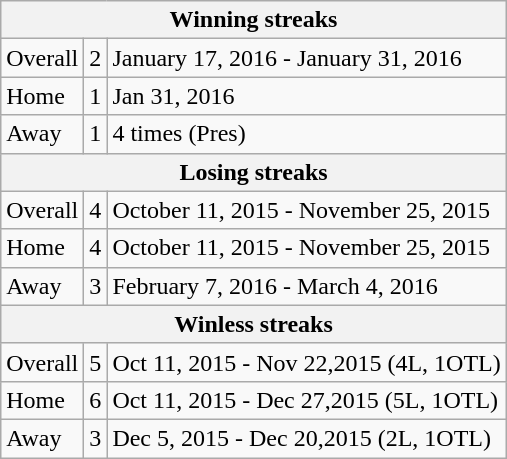<table class="wikitable">
<tr>
<th bgcolor="#DDDDFF" colspan="3" align="left">Winning streaks</th>
</tr>
<tr>
<td>Overall</td>
<td>2</td>
<td>January 17, 2016 - January 31, 2016</td>
</tr>
<tr>
<td>Home</td>
<td>1</td>
<td>Jan 31, 2016</td>
</tr>
<tr>
<td>Away</td>
<td>1</td>
<td>4 times (Pres)</td>
</tr>
<tr>
<th bgcolor="#DDDDFF" colspan="3" align="left">Losing streaks</th>
</tr>
<tr>
<td>Overall</td>
<td>4</td>
<td>October 11, 2015 - November 25, 2015</td>
</tr>
<tr>
<td>Home</td>
<td>4</td>
<td>October 11, 2015 - November 25, 2015</td>
</tr>
<tr>
<td>Away</td>
<td>3</td>
<td>February 7, 2016 - March 4, 2016</td>
</tr>
<tr>
<th bgcolor="#DDDDFF" colspan="3" align="left">Winless streaks</th>
</tr>
<tr>
<td>Overall</td>
<td>5</td>
<td>Oct 11, 2015 - Nov 22,2015 (4L, 1OTL)</td>
</tr>
<tr>
<td>Home</td>
<td>6</td>
<td>Oct 11, 2015 - Dec 27,2015 (5L, 1OTL)</td>
</tr>
<tr>
<td>Away</td>
<td>3</td>
<td>Dec 5, 2015 - Dec 20,2015 (2L, 1OTL)</td>
</tr>
</table>
